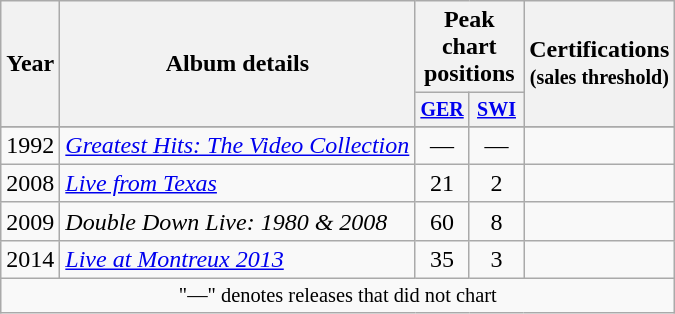<table class="wikitable" style="text-align:center;">
<tr>
<th rowspan="2">Year</th>
<th rowspan="2">Album details</th>
<th colspan="2">Peak chart positions</th>
<th rowspan="2">Certifications<br><small>(sales threshold)</small></th>
</tr>
<tr style="font-size:smaller;">
<th style="width:30px;"><a href='#'>GER</a><br></th>
<th style="width:30px;"><a href='#'>SWI</a><br></th>
</tr>
<tr style="font-size:smaller;">
</tr>
<tr>
<td>1992</td>
<td style="text-align:left;"><em><a href='#'>Greatest Hits: The Video Collection</a></em> </td>
<td>—</td>
<td>—</td>
<td></td>
</tr>
<tr>
<td>2008</td>
<td style="text-align:left;"><em><a href='#'>Live from Texas</a></em> </td>
<td>21</td>
<td>2</td>
<td></td>
</tr>
<tr>
<td>2009</td>
<td style="text-align:left;"><em>Double Down Live: 1980 & 2008</em> </td>
<td>60</td>
<td>8</td>
<td></td>
</tr>
<tr>
<td>2014</td>
<td style="text-align:left;"><em><a href='#'>Live at Montreux 2013</a></em> </td>
<td>35</td>
<td>3</td>
<td></td>
</tr>
<tr>
<td colspan="5" style="font-size:85%">"—" denotes releases that did not chart</td>
</tr>
</table>
